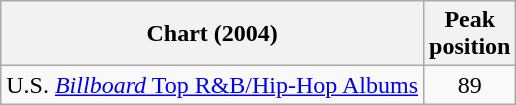<table class="wikitable sortable">
<tr>
<th align="left">Chart (2004) </th>
<th align="center">Peak<br>position</th>
</tr>
<tr>
<td align="left">U.S. <a href='#'><em>Billboard</em> Top R&B/Hip-Hop Albums</a></td>
<td align="center">89</td>
</tr>
</table>
